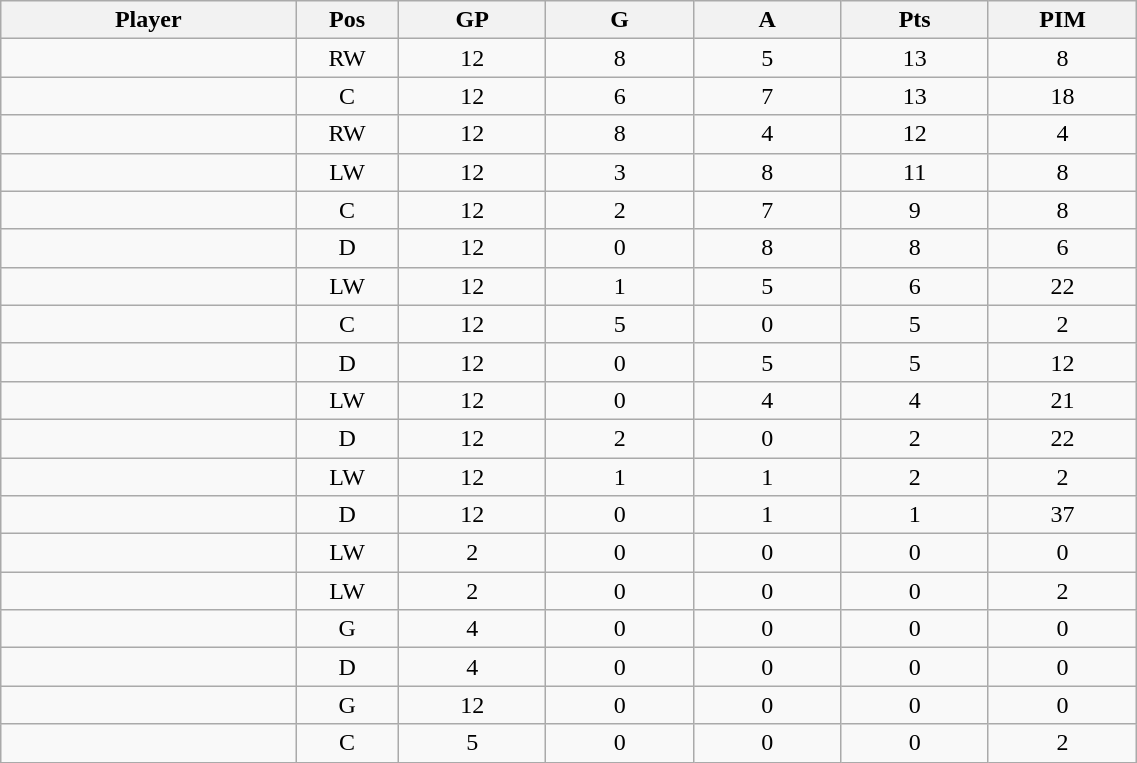<table class="wikitable sortable" width="60%">
<tr ALIGN="center">
<th bgcolor="#DDDDFF" width="10%">Player</th>
<th bgcolor="#DDDDFF" width="3%" title="Position">Pos</th>
<th bgcolor="#DDDDFF" width="5%" title="Games played">GP</th>
<th bgcolor="#DDDDFF" width="5%" title="Goals">G</th>
<th bgcolor="#DDDDFF" width="5%" title="Assists">A</th>
<th bgcolor="#DDDDFF" width="5%" title="Points">Pts</th>
<th bgcolor="#DDDDFF" width="5%" title="Penalties in Minutes">PIM</th>
</tr>
<tr align="center">
<td align="right"></td>
<td>RW</td>
<td>12</td>
<td>8</td>
<td>5</td>
<td>13</td>
<td>8</td>
</tr>
<tr align="center">
<td align="right"></td>
<td>C</td>
<td>12</td>
<td>6</td>
<td>7</td>
<td>13</td>
<td>18</td>
</tr>
<tr align="center">
<td align="right"></td>
<td>RW</td>
<td>12</td>
<td>8</td>
<td>4</td>
<td>12</td>
<td>4</td>
</tr>
<tr align="center">
<td align="right"></td>
<td>LW</td>
<td>12</td>
<td>3</td>
<td>8</td>
<td>11</td>
<td>8</td>
</tr>
<tr align="center">
<td align="right"></td>
<td>C</td>
<td>12</td>
<td>2</td>
<td>7</td>
<td>9</td>
<td>8</td>
</tr>
<tr align="center">
<td align="right"></td>
<td>D</td>
<td>12</td>
<td>0</td>
<td>8</td>
<td>8</td>
<td>6</td>
</tr>
<tr align="center">
<td align="right"></td>
<td>LW</td>
<td>12</td>
<td>1</td>
<td>5</td>
<td>6</td>
<td>22</td>
</tr>
<tr align="center">
<td align="right"></td>
<td>C</td>
<td>12</td>
<td>5</td>
<td>0</td>
<td>5</td>
<td>2</td>
</tr>
<tr align="center">
<td align="right"></td>
<td>D</td>
<td>12</td>
<td>0</td>
<td>5</td>
<td>5</td>
<td>12</td>
</tr>
<tr align="center">
<td align="right"></td>
<td>LW</td>
<td>12</td>
<td>0</td>
<td>4</td>
<td>4</td>
<td>21</td>
</tr>
<tr align="center">
<td align="right"></td>
<td>D</td>
<td>12</td>
<td>2</td>
<td>0</td>
<td>2</td>
<td>22</td>
</tr>
<tr align="center">
<td align="right"></td>
<td>LW</td>
<td>12</td>
<td>1</td>
<td>1</td>
<td>2</td>
<td>2</td>
</tr>
<tr align="center">
<td align="right"></td>
<td>D</td>
<td>12</td>
<td>0</td>
<td>1</td>
<td>1</td>
<td>37</td>
</tr>
<tr align="center">
<td align="right"></td>
<td>LW</td>
<td>2</td>
<td>0</td>
<td>0</td>
<td>0</td>
<td>0</td>
</tr>
<tr align="center">
<td align="right"></td>
<td>LW</td>
<td>2</td>
<td>0</td>
<td>0</td>
<td>0</td>
<td>2</td>
</tr>
<tr align="center">
<td align="right"></td>
<td>G</td>
<td>4</td>
<td>0</td>
<td>0</td>
<td>0</td>
<td>0</td>
</tr>
<tr align="center">
<td align="right"></td>
<td>D</td>
<td>4</td>
<td>0</td>
<td>0</td>
<td>0</td>
<td>0</td>
</tr>
<tr align="center">
<td align="right"></td>
<td>G</td>
<td>12</td>
<td>0</td>
<td>0</td>
<td>0</td>
<td>0</td>
</tr>
<tr align="center">
<td align="right"></td>
<td>C</td>
<td>5</td>
<td>0</td>
<td>0</td>
<td>0</td>
<td>2</td>
</tr>
</table>
